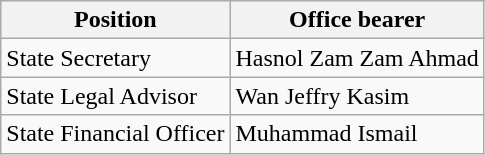<table class="wikitable">
<tr>
<th>Position</th>
<th>Office bearer</th>
</tr>
<tr>
<td>State Secretary</td>
<td>Hasnol Zam Zam Ahmad</td>
</tr>
<tr>
<td>State Legal Advisor</td>
<td>Wan Jeffry Kasim</td>
</tr>
<tr>
<td>State Financial Officer</td>
<td>Muhammad Ismail</td>
</tr>
</table>
